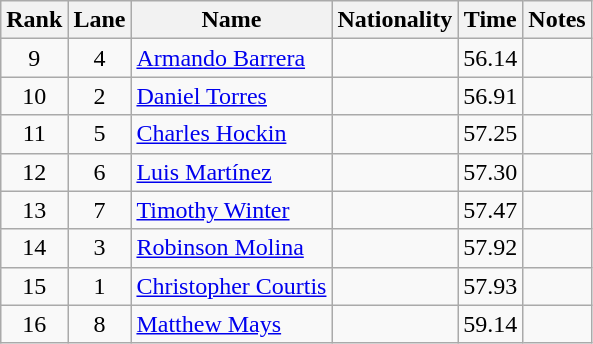<table class="wikitable sortable" style="text-align:center">
<tr>
<th>Rank</th>
<th>Lane</th>
<th>Name</th>
<th>Nationality</th>
<th>Time</th>
<th>Notes</th>
</tr>
<tr>
<td>9</td>
<td>4</td>
<td align=left><a href='#'>Armando Barrera</a></td>
<td align=left></td>
<td>56.14</td>
<td></td>
</tr>
<tr>
<td>10</td>
<td>2</td>
<td align=left><a href='#'>Daniel Torres</a></td>
<td align=left></td>
<td>56.91</td>
<td></td>
</tr>
<tr>
<td>11</td>
<td>5</td>
<td align=left><a href='#'>Charles Hockin</a></td>
<td align=left></td>
<td>57.25</td>
<td></td>
</tr>
<tr>
<td>12</td>
<td>6</td>
<td align=left><a href='#'>Luis Martínez</a></td>
<td align=left></td>
<td>57.30</td>
<td></td>
</tr>
<tr>
<td>13</td>
<td>7</td>
<td align=left><a href='#'>Timothy Winter</a></td>
<td align=left></td>
<td>57.47</td>
<td></td>
</tr>
<tr>
<td>14</td>
<td>3</td>
<td align=left><a href='#'>Robinson Molina</a></td>
<td align=left></td>
<td>57.92</td>
<td></td>
</tr>
<tr>
<td>15</td>
<td>1</td>
<td align=left><a href='#'>Christopher Courtis</a></td>
<td align=left></td>
<td>57.93</td>
<td></td>
</tr>
<tr>
<td>16</td>
<td>8</td>
<td align=left><a href='#'>Matthew Mays</a></td>
<td align=left></td>
<td>59.14</td>
<td></td>
</tr>
</table>
